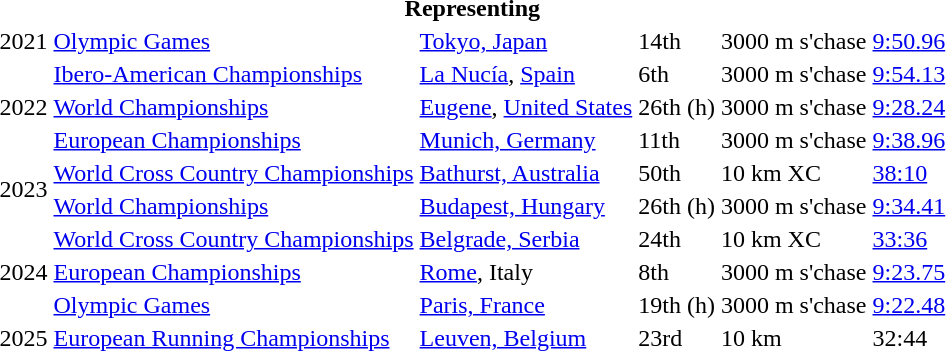<table>
<tr>
<th colspan="6">Representing </th>
</tr>
<tr>
<td>2021</td>
<td><a href='#'>Olympic Games</a></td>
<td><a href='#'>Tokyo, Japan</a></td>
<td>14th</td>
<td>3000 m s'chase</td>
<td><a href='#'>9:50.96</a></td>
</tr>
<tr>
<td rowspan=3>2022</td>
<td><a href='#'>Ibero-American Championships</a></td>
<td><a href='#'>La Nucía</a>, <a href='#'>Spain</a></td>
<td>6th</td>
<td>3000 m s'chase</td>
<td><a href='#'>9:54.13</a></td>
</tr>
<tr>
<td><a href='#'>World Championships</a></td>
<td><a href='#'>Eugene</a>, <a href='#'>United States</a></td>
<td>26th (h)</td>
<td>3000 m s'chase</td>
<td><a href='#'>9:28.24</a></td>
</tr>
<tr>
<td><a href='#'>European Championships</a></td>
<td><a href='#'>Munich, Germany</a></td>
<td>11th</td>
<td>3000 m s'chase</td>
<td><a href='#'>9:38.96</a></td>
</tr>
<tr>
<td rowspan=2>2023</td>
<td><a href='#'>World Cross Country Championships</a></td>
<td><a href='#'>Bathurst, Australia</a></td>
<td>50th</td>
<td>10 km XC</td>
<td><a href='#'>38:10</a></td>
</tr>
<tr>
<td><a href='#'>World Championships</a></td>
<td><a href='#'>Budapest, Hungary</a></td>
<td>26th (h)</td>
<td>3000 m s'chase</td>
<td><a href='#'>9:34.41</a></td>
</tr>
<tr>
<td rowspan=3>2024</td>
<td><a href='#'>World Cross Country Championships</a></td>
<td><a href='#'>Belgrade, Serbia</a></td>
<td>24th</td>
<td>10 km XC</td>
<td><a href='#'>33:36</a></td>
</tr>
<tr>
<td><a href='#'>European Championships</a></td>
<td><a href='#'>Rome</a>, Italy</td>
<td>8th</td>
<td>3000 m s'chase</td>
<td><a href='#'>9:23.75</a></td>
</tr>
<tr>
<td><a href='#'>Olympic Games</a></td>
<td><a href='#'>Paris, France</a></td>
<td>19th (h)</td>
<td>3000 m s'chase</td>
<td><a href='#'>9:22.48</a></td>
</tr>
<tr>
<td>2025</td>
<td><a href='#'>European Running Championships</a></td>
<td><a href='#'>Leuven, Belgium</a></td>
<td>23rd</td>
<td>10 km</td>
<td>32:44</td>
</tr>
</table>
